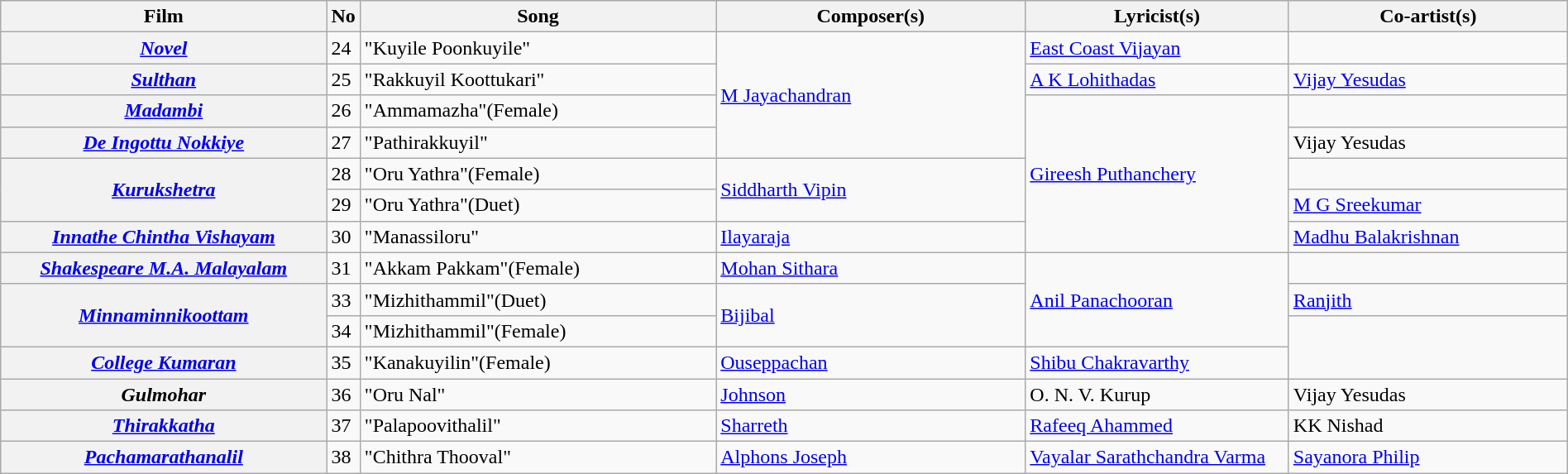<table class="wikitable plainrowheaders" width="100%" textcolor:#000;">
<tr style="background:#cfc; text-align:center;">
<th scope="col" width=21%>Film</th>
<th>No</th>
<th scope="col" width=23%>Song</th>
<th scope="col" width=20%>Composer(s)</th>
<th scope="col" width=17%>Lyricist(s)</th>
<th scope="col" width=18%>Co-artist(s)</th>
</tr>
<tr>
<th scope="row"><em><a href='#'>Novel</a></em></th>
<td>24</td>
<td>"Kuyile Poonkuyile"</td>
<td rowspan="4"><a href='#'>M Jayachandran</a></td>
<td><a href='#'>East Coast Vijayan</a></td>
<td></td>
</tr>
<tr>
<th scope="row"><em><a href='#'>Sulthan</a></em></th>
<td>25</td>
<td>"Rakkuyil Koottukari"</td>
<td><a href='#'>A K Lohithadas</a></td>
<td><a href='#'>Vijay Yesudas</a></td>
</tr>
<tr>
<th scope="row"><em><a href='#'>Madambi</a></em></th>
<td>26</td>
<td>"Ammamazha"(Female)</td>
<td rowspan="5"><a href='#'>Gireesh Puthanchery</a></td>
<td></td>
</tr>
<tr>
<th scope="row"><em><a href='#'>De Ingottu Nokkiye</a></em></th>
<td>27</td>
<td>"Pathirakkuyil"</td>
<td>Vijay Yesudas</td>
</tr>
<tr>
<th scope="row" rowspan="2"><em><a href='#'>Kurukshetra</a></em></th>
<td>28</td>
<td>"Oru Yathra"(Female)</td>
<td rowspan="2"><a href='#'>Siddharth Vipin</a></td>
<td></td>
</tr>
<tr>
<td>29</td>
<td>"Oru Yathra"(Duet)</td>
<td><a href='#'>M G Sreekumar</a></td>
</tr>
<tr>
<th scope="row"><em><a href='#'>Innathe Chintha Vishayam</a></em></th>
<td>30</td>
<td>"Manassiloru"</td>
<td><a href='#'>Ilayaraja</a></td>
<td><a href='#'>Madhu Balakrishnan</a></td>
</tr>
<tr>
<th scope="row"><em><a href='#'>Shakespeare M.A. Malayalam</a></em></th>
<td>31</td>
<td>"Akkam Pakkam"(Female)</td>
<td><a href='#'>Mohan Sithara</a></td>
<td rowspan="3"><a href='#'>Anil Panachooran</a></td>
<td></td>
</tr>
<tr>
<th scope="row" rowspan="2"><em><a href='#'>Minnaminnikoottam </a></em></th>
<td>33</td>
<td>"Mizhithammil"(Duet)</td>
<td rowspan="2"><a href='#'>Bijibal</a></td>
<td><a href='#'>Ranjith</a></td>
</tr>
<tr>
<td>34</td>
<td>"Mizhithammil"(Female)</td>
<td Rowspan="2"></td>
</tr>
<tr>
<th scope="row"><em><a href='#'>College Kumaran</a></em></th>
<td>35</td>
<td>"Kanakuyilin"(Female)</td>
<td><a href='#'>Ouseppachan</a></td>
<td><a href='#'>Shibu Chakravarthy</a></td>
</tr>
<tr>
<th scope="row"><em>Gulmohar</em></th>
<td>36</td>
<td>"Oru Nal"</td>
<td><a href='#'>Johnson</a></td>
<td>O. N. V. Kurup</td>
<td>Vijay Yesudas</td>
</tr>
<tr>
<th scope="row"><em><a href='#'>Thirakkatha</a></em></th>
<td>37</td>
<td>"Palapoovithalil"</td>
<td><a href='#'>Sharreth</a></td>
<td><a href='#'>Rafeeq Ahammed</a></td>
<td>KK Nishad</td>
</tr>
<tr>
<th scope="row"><em><a href='#'>Pachamarathanalil</a></em></th>
<td>38</td>
<td>"Chithra Thooval"</td>
<td><a href='#'>Alphons Joseph</a></td>
<td><a href='#'>Vayalar Sarathchandra Varma</a></td>
<td><a href='#'>Sayanora Philip</a></td>
</tr>
</table>
